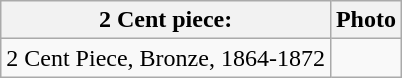<table border="1" class=wikitable>
<tr>
<th>2 Cent piece:</th>
<th>Photo</th>
</tr>
<tr>
<td>2 Cent Piece, Bronze, 1864-1872</td>
<td></td>
</tr>
</table>
